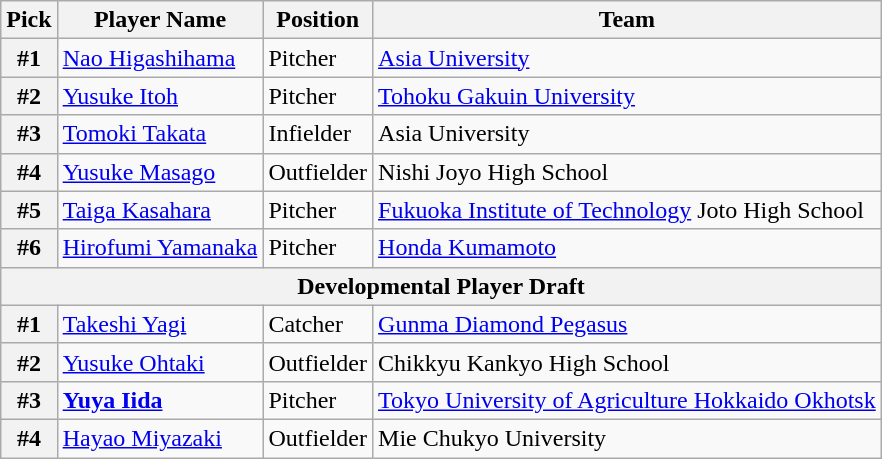<table class="wikitable">
<tr>
<th>Pick</th>
<th>Player Name</th>
<th>Position</th>
<th>Team</th>
</tr>
<tr>
<th>#1</th>
<td><a href='#'>Nao Higashihama</a></td>
<td>Pitcher</td>
<td><a href='#'>Asia University</a></td>
</tr>
<tr>
<th>#2</th>
<td><a href='#'>Yusuke Itoh</a></td>
<td>Pitcher</td>
<td><a href='#'>Tohoku Gakuin University</a></td>
</tr>
<tr>
<th>#3</th>
<td><a href='#'>Tomoki Takata</a></td>
<td>Infielder</td>
<td>Asia University</td>
</tr>
<tr>
<th>#4</th>
<td><a href='#'>Yusuke Masago</a></td>
<td>Outfielder</td>
<td>Nishi Joyo High School</td>
</tr>
<tr>
<th>#5</th>
<td><a href='#'>Taiga Kasahara</a></td>
<td>Pitcher</td>
<td><a href='#'>Fukuoka Institute of Technology</a> Joto High School</td>
</tr>
<tr>
<th>#6</th>
<td><a href='#'>Hirofumi Yamanaka</a></td>
<td>Pitcher</td>
<td><a href='#'>Honda Kumamoto</a></td>
</tr>
<tr>
<th colspan="5">Developmental Player Draft</th>
</tr>
<tr>
<th>#1</th>
<td><a href='#'>Takeshi Yagi</a></td>
<td>Catcher</td>
<td><a href='#'>Gunma Diamond Pegasus</a></td>
</tr>
<tr>
<th>#2</th>
<td><a href='#'>Yusuke Ohtaki</a></td>
<td>Outfielder</td>
<td>Chikkyu Kankyo High School</td>
</tr>
<tr>
<th>#3</th>
<td><strong><a href='#'>Yuya Iida</a></strong></td>
<td>Pitcher</td>
<td><a href='#'>Tokyo University of Agriculture Hokkaido Okhotsk</a></td>
</tr>
<tr>
<th>#4</th>
<td><a href='#'>Hayao Miyazaki</a></td>
<td>Outfielder</td>
<td>Mie Chukyo University</td>
</tr>
</table>
